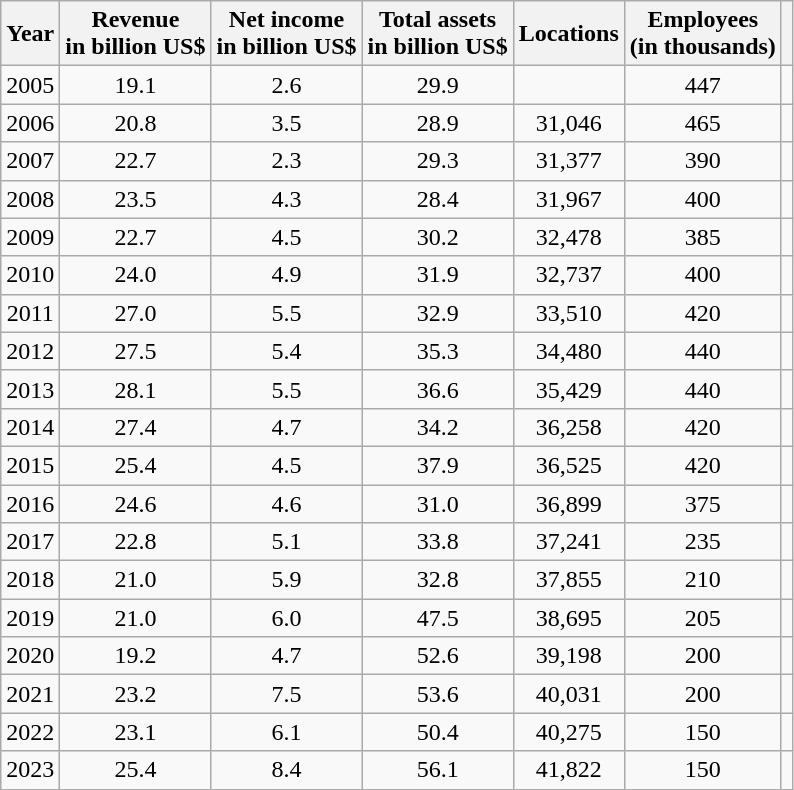<table class="wikitable float-left" style="text-align: center;">
<tr>
<th>Year</th>
<th>Revenue<br>in billion US$</th>
<th>Net income<br>in billion US$</th>
<th>Total assets<br>in billion US$</th>
<th>Locations<br></th>
<th>Employees<br>(in thousands)</th>
<th></th>
</tr>
<tr>
<td>2005</td>
<td>19.1</td>
<td>2.6</td>
<td>29.9</td>
<td></td>
<td>447</td>
<td></td>
</tr>
<tr>
<td>2006</td>
<td>20.8</td>
<td>3.5</td>
<td>28.9</td>
<td>31,046</td>
<td>465</td>
<td></td>
</tr>
<tr>
<td>2007</td>
<td>22.7</td>
<td>2.3</td>
<td>29.3</td>
<td>31,377</td>
<td>390</td>
<td></td>
</tr>
<tr>
<td>2008</td>
<td>23.5</td>
<td>4.3</td>
<td>28.4</td>
<td>31,967</td>
<td>400</td>
<td></td>
</tr>
<tr>
<td>2009</td>
<td>22.7</td>
<td>4.5</td>
<td>30.2</td>
<td>32,478</td>
<td>385</td>
<td></td>
</tr>
<tr>
<td>2010</td>
<td>24.0</td>
<td>4.9</td>
<td>31.9</td>
<td>32,737</td>
<td>400</td>
<td></td>
</tr>
<tr>
<td>2011</td>
<td>27.0</td>
<td>5.5</td>
<td>32.9</td>
<td>33,510</td>
<td>420</td>
<td></td>
</tr>
<tr>
<td>2012</td>
<td>27.5</td>
<td>5.4</td>
<td>35.3</td>
<td>34,480</td>
<td>440</td>
<td></td>
</tr>
<tr>
<td>2013</td>
<td>28.1</td>
<td>5.5</td>
<td>36.6</td>
<td>35,429</td>
<td>440</td>
<td></td>
</tr>
<tr>
<td>2014</td>
<td>27.4</td>
<td>4.7</td>
<td>34.2</td>
<td>36,258</td>
<td>420</td>
<td></td>
</tr>
<tr>
<td>2015</td>
<td>25.4</td>
<td>4.5</td>
<td>37.9</td>
<td>36,525</td>
<td>420</td>
<td></td>
</tr>
<tr>
<td>2016</td>
<td>24.6</td>
<td>4.6</td>
<td>31.0</td>
<td>36,899</td>
<td>375</td>
<td></td>
</tr>
<tr>
<td>2017</td>
<td>22.8</td>
<td>5.1</td>
<td>33.8</td>
<td>37,241</td>
<td>235</td>
<td></td>
</tr>
<tr>
<td>2018</td>
<td>21.0</td>
<td>5.9</td>
<td>32.8</td>
<td>37,855</td>
<td>210</td>
<td></td>
</tr>
<tr>
<td>2019</td>
<td>21.0</td>
<td>6.0</td>
<td>47.5</td>
<td>38,695</td>
<td>205</td>
<td></td>
</tr>
<tr>
<td>2020</td>
<td>19.2</td>
<td>4.7</td>
<td>52.6</td>
<td>39,198</td>
<td>200</td>
<td></td>
</tr>
<tr>
<td>2021</td>
<td>23.2</td>
<td>7.5</td>
<td>53.6</td>
<td>40,031</td>
<td>200</td>
<td></td>
</tr>
<tr>
<td>2022</td>
<td>23.1</td>
<td>6.1</td>
<td>50.4</td>
<td>40,275</td>
<td>150</td>
<td></td>
</tr>
<tr>
<td>2023</td>
<td>25.4</td>
<td>8.4</td>
<td>56.1</td>
<td>41,822</td>
<td>150</td>
<td></td>
</tr>
</table>
